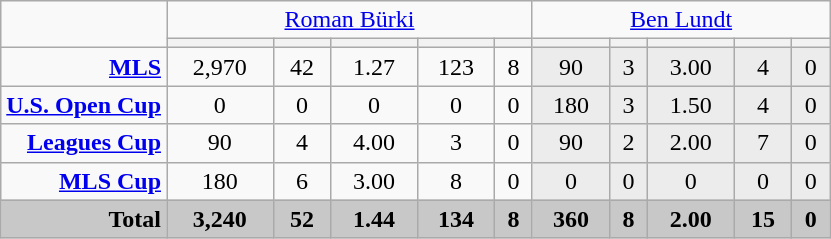<table class="wikitable" style="text-align:center;">
<tr>
<td rowspan="2"  style="width:20%; text-align:center;"></td>
<td colspan="5" style="text-align:center;"> <a href='#'>Roman Bürki</a></td>
<td colspan="5" style="text-align:center;"> <a href='#'>Ben Lundt</a></td>
</tr>
<tr style="font-size:80%">
<th></th>
<th></th>
<th></th>
<th></th>
<th></th>
<th></th>
<th></th>
<th></th>
<th></th>
<th></th>
</tr>
<tr>
<td style="text-align: right; white-space:nowrap;"><strong><a href='#'>MLS</a></strong></td>
<td>2,970</td>
<td>42</td>
<td>1.27</td>
<td>123</td>
<td>8</td>
<td style="background: #ececec;">90</td>
<td style="background: #ececec;">3</td>
<td style="background: #ececec;">3.00</td>
<td style="background: #ececec;">4</td>
<td style="background: #ececec;">0</td>
</tr>
<tr>
<td style="text-align: right; white-space:nowrap;"><strong><a href='#'>U.S. Open Cup</a></strong></td>
<td>0</td>
<td>0</td>
<td>0</td>
<td>0</td>
<td>0</td>
<td style="background: #ececec;">180</td>
<td style="background: #ececec;">3</td>
<td style="background: #ececec;">1.50</td>
<td style="background: #ececec;">4</td>
<td style="background: #ececec;">0</td>
</tr>
<tr>
<td style="text-align: right; white-space:nowrap;"><strong><a href='#'>Leagues Cup</a></strong></td>
<td>90</td>
<td>4</td>
<td>4.00</td>
<td>3</td>
<td>0</td>
<td style="background: #ececec;">90</td>
<td style="background: #ececec;">2</td>
<td style="background: #ececec;">2.00</td>
<td style="background: #ececec;">7</td>
<td style="background: #ececec;">0</td>
</tr>
<tr>
<td style="text-align: right; white-space:nowrap;"><strong><a href='#'>MLS Cup</a></strong></td>
<td>180</td>
<td>6</td>
<td>3.00</td>
<td>8</td>
<td>0</td>
<td style="background: #ececec;">0</td>
<td style="background: #ececec;">0</td>
<td style="background: #ececec;">0</td>
<td style="background: #ececec;">0</td>
<td style="background: #ececec;">0</td>
</tr>
<tr>
<td align=right style="background: #c8c8c8;"><strong>Total</strong></td>
<td style="background: #c8c8c8;"><strong>3,240</strong></td>
<td style="background: #c8c8c8;"><strong>52</strong></td>
<td style="background: #c8c8c8;"><strong>1.44</strong></td>
<td style="background: #c8c8c8;"><strong>134</strong></td>
<td style="background: #c8c8c8;"><strong>8</strong></td>
<td style="background: #c8c8c8;"><strong>360</strong></td>
<td style="background: #c8c8c8;"><strong>8</strong></td>
<td style="background: #c8c8c8;"><strong>2.00</strong></td>
<td style="background: #c8c8c8;"><strong>15</strong></td>
<td style="background: #c8c8c8;"><strong>0</strong></td>
</tr>
</table>
